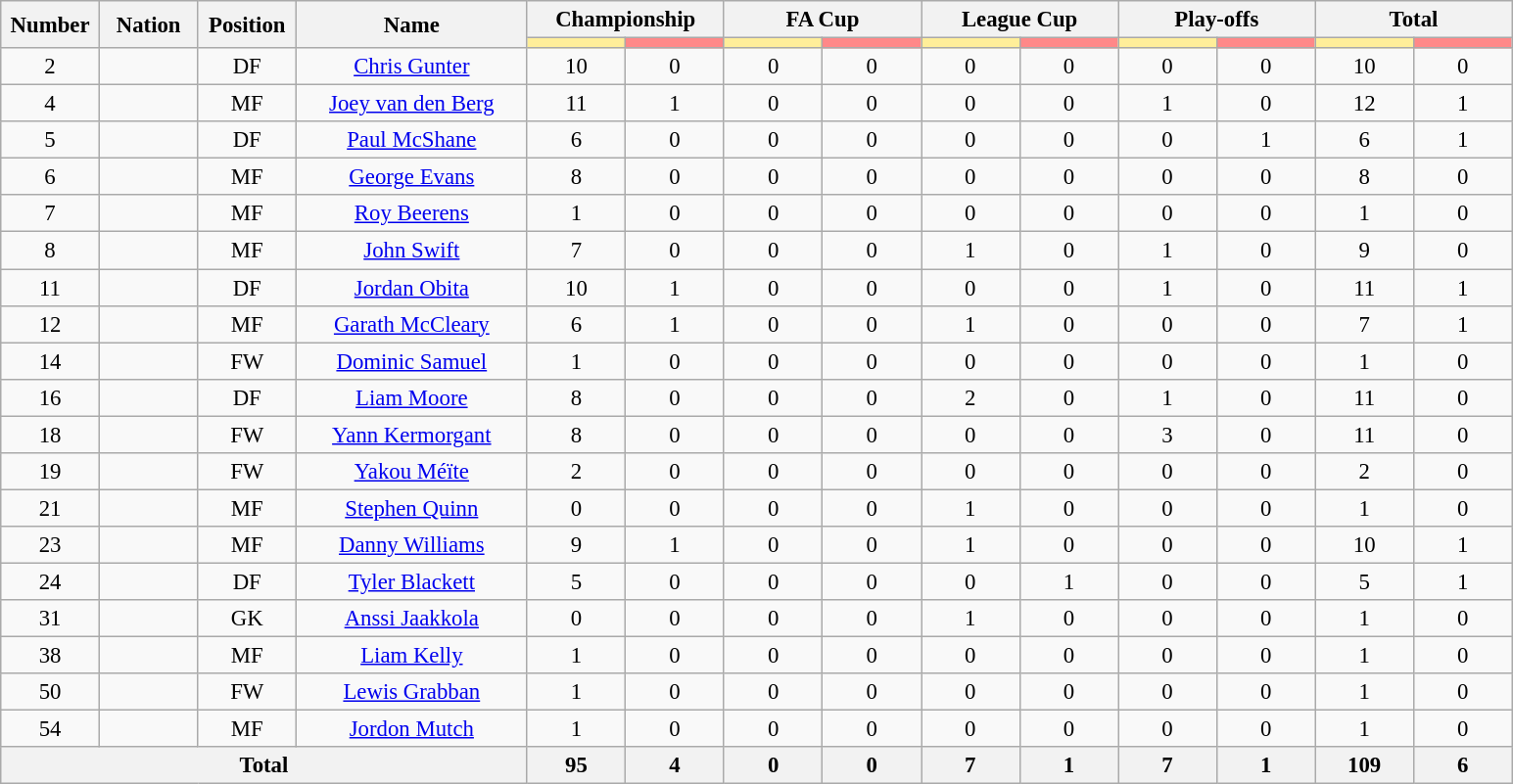<table class="wikitable" style="font-size: 95%; text-align: center">
<tr>
<th rowspan=2 width=60>Number</th>
<th rowspan=2 width=60>Nation</th>
<th rowspan=2 width=60>Position</th>
<th rowspan=2 width=150>Name</th>
<th colspan=2>Championship</th>
<th colspan=2>FA Cup</th>
<th colspan=2>League Cup</th>
<th colspan=2>Play-offs</th>
<th colspan=2>Total</th>
</tr>
<tr>
<th style="width:60px; background:#fe9;"></th>
<th style="width:60px; background:#ff8888;"></th>
<th style="width:60px; background:#fe9;"></th>
<th style="width:60px; background:#ff8888;"></th>
<th style="width:60px; background:#fe9;"></th>
<th style="width:60px; background:#ff8888;"></th>
<th style="width:60px; background:#fe9;"></th>
<th style="width:60px; background:#ff8888;"></th>
<th style="width:60px; background:#fe9;"></th>
<th style="width:60px; background:#ff8888;"></th>
</tr>
<tr>
<td>2</td>
<td></td>
<td>DF</td>
<td><a href='#'>Chris Gunter</a></td>
<td>10</td>
<td>0</td>
<td>0</td>
<td>0</td>
<td>0</td>
<td>0</td>
<td>0</td>
<td>0</td>
<td>10</td>
<td>0</td>
</tr>
<tr>
<td>4</td>
<td></td>
<td>MF</td>
<td><a href='#'>Joey van den Berg</a></td>
<td>11</td>
<td>1</td>
<td>0</td>
<td>0</td>
<td>0</td>
<td>0</td>
<td>1</td>
<td>0</td>
<td>12</td>
<td>1</td>
</tr>
<tr>
<td>5</td>
<td></td>
<td>DF</td>
<td><a href='#'>Paul McShane</a></td>
<td>6</td>
<td>0</td>
<td>0</td>
<td>0</td>
<td>0</td>
<td>0</td>
<td>0</td>
<td>1</td>
<td>6</td>
<td>1</td>
</tr>
<tr>
<td>6</td>
<td></td>
<td>MF</td>
<td><a href='#'>George Evans</a></td>
<td>8</td>
<td>0</td>
<td>0</td>
<td>0</td>
<td>0</td>
<td>0</td>
<td>0</td>
<td>0</td>
<td>8</td>
<td>0</td>
</tr>
<tr>
<td>7</td>
<td></td>
<td>MF</td>
<td><a href='#'>Roy Beerens</a></td>
<td>1</td>
<td>0</td>
<td>0</td>
<td>0</td>
<td>0</td>
<td>0</td>
<td>0</td>
<td>0</td>
<td>1</td>
<td>0</td>
</tr>
<tr>
<td>8</td>
<td></td>
<td>MF</td>
<td><a href='#'>John Swift</a></td>
<td>7</td>
<td>0</td>
<td>0</td>
<td>0</td>
<td>1</td>
<td>0</td>
<td>1</td>
<td>0</td>
<td>9</td>
<td>0</td>
</tr>
<tr>
<td>11</td>
<td></td>
<td>DF</td>
<td><a href='#'>Jordan Obita</a></td>
<td>10</td>
<td>1</td>
<td>0</td>
<td>0</td>
<td>0</td>
<td>0</td>
<td>1</td>
<td>0</td>
<td>11</td>
<td>1</td>
</tr>
<tr>
<td>12</td>
<td></td>
<td>MF</td>
<td><a href='#'>Garath McCleary</a></td>
<td>6</td>
<td>1</td>
<td>0</td>
<td>0</td>
<td>1</td>
<td>0</td>
<td>0</td>
<td>0</td>
<td>7</td>
<td>1</td>
</tr>
<tr>
<td>14</td>
<td></td>
<td>FW</td>
<td><a href='#'>Dominic Samuel</a></td>
<td>1</td>
<td>0</td>
<td>0</td>
<td>0</td>
<td>0</td>
<td>0</td>
<td>0</td>
<td>0</td>
<td>1</td>
<td>0</td>
</tr>
<tr>
<td>16</td>
<td></td>
<td>DF</td>
<td><a href='#'>Liam Moore</a></td>
<td>8</td>
<td>0</td>
<td>0</td>
<td>0</td>
<td>2</td>
<td>0</td>
<td>1</td>
<td>0</td>
<td>11</td>
<td>0</td>
</tr>
<tr>
<td>18</td>
<td></td>
<td>FW</td>
<td><a href='#'>Yann Kermorgant</a></td>
<td>8</td>
<td>0</td>
<td>0</td>
<td>0</td>
<td>0</td>
<td>0</td>
<td>3</td>
<td>0</td>
<td>11</td>
<td>0</td>
</tr>
<tr>
<td>19</td>
<td></td>
<td>FW</td>
<td><a href='#'>Yakou Méïte</a></td>
<td>2</td>
<td>0</td>
<td>0</td>
<td>0</td>
<td>0</td>
<td>0</td>
<td>0</td>
<td>0</td>
<td>2</td>
<td>0</td>
</tr>
<tr>
<td>21</td>
<td></td>
<td>MF</td>
<td><a href='#'>Stephen Quinn</a></td>
<td>0</td>
<td>0</td>
<td>0</td>
<td>0</td>
<td>1</td>
<td>0</td>
<td>0</td>
<td>0</td>
<td>1</td>
<td>0</td>
</tr>
<tr>
<td>23</td>
<td></td>
<td>MF</td>
<td><a href='#'>Danny Williams</a></td>
<td>9</td>
<td>1</td>
<td>0</td>
<td>0</td>
<td>1</td>
<td>0</td>
<td>0</td>
<td>0</td>
<td>10</td>
<td>1</td>
</tr>
<tr>
<td>24</td>
<td></td>
<td>DF</td>
<td><a href='#'>Tyler Blackett</a></td>
<td>5</td>
<td>0</td>
<td>0</td>
<td>0</td>
<td>0</td>
<td>1</td>
<td>0</td>
<td>0</td>
<td>5</td>
<td>1</td>
</tr>
<tr>
<td>31</td>
<td></td>
<td>GK</td>
<td><a href='#'>Anssi Jaakkola</a></td>
<td>0</td>
<td>0</td>
<td>0</td>
<td>0</td>
<td>1</td>
<td>0</td>
<td>0</td>
<td>0</td>
<td>1</td>
<td>0</td>
</tr>
<tr>
<td>38</td>
<td></td>
<td>MF</td>
<td><a href='#'>Liam Kelly</a></td>
<td>1</td>
<td>0</td>
<td>0</td>
<td>0</td>
<td>0</td>
<td>0</td>
<td>0</td>
<td>0</td>
<td>1</td>
<td>0</td>
</tr>
<tr>
<td>50</td>
<td></td>
<td>FW</td>
<td><a href='#'>Lewis Grabban</a></td>
<td>1</td>
<td>0</td>
<td>0</td>
<td>0</td>
<td>0</td>
<td>0</td>
<td>0</td>
<td>0</td>
<td>1</td>
<td>0</td>
</tr>
<tr>
<td>54</td>
<td></td>
<td>MF</td>
<td><a href='#'>Jordon Mutch</a></td>
<td>1</td>
<td>0</td>
<td>0</td>
<td>0</td>
<td>0</td>
<td>0</td>
<td>0</td>
<td>0</td>
<td>1</td>
<td>0</td>
</tr>
<tr>
<th colspan=4>Total</th>
<th>95</th>
<th>4</th>
<th>0</th>
<th>0</th>
<th>7</th>
<th>1</th>
<th>7</th>
<th>1</th>
<th>109</th>
<th>6</th>
</tr>
</table>
